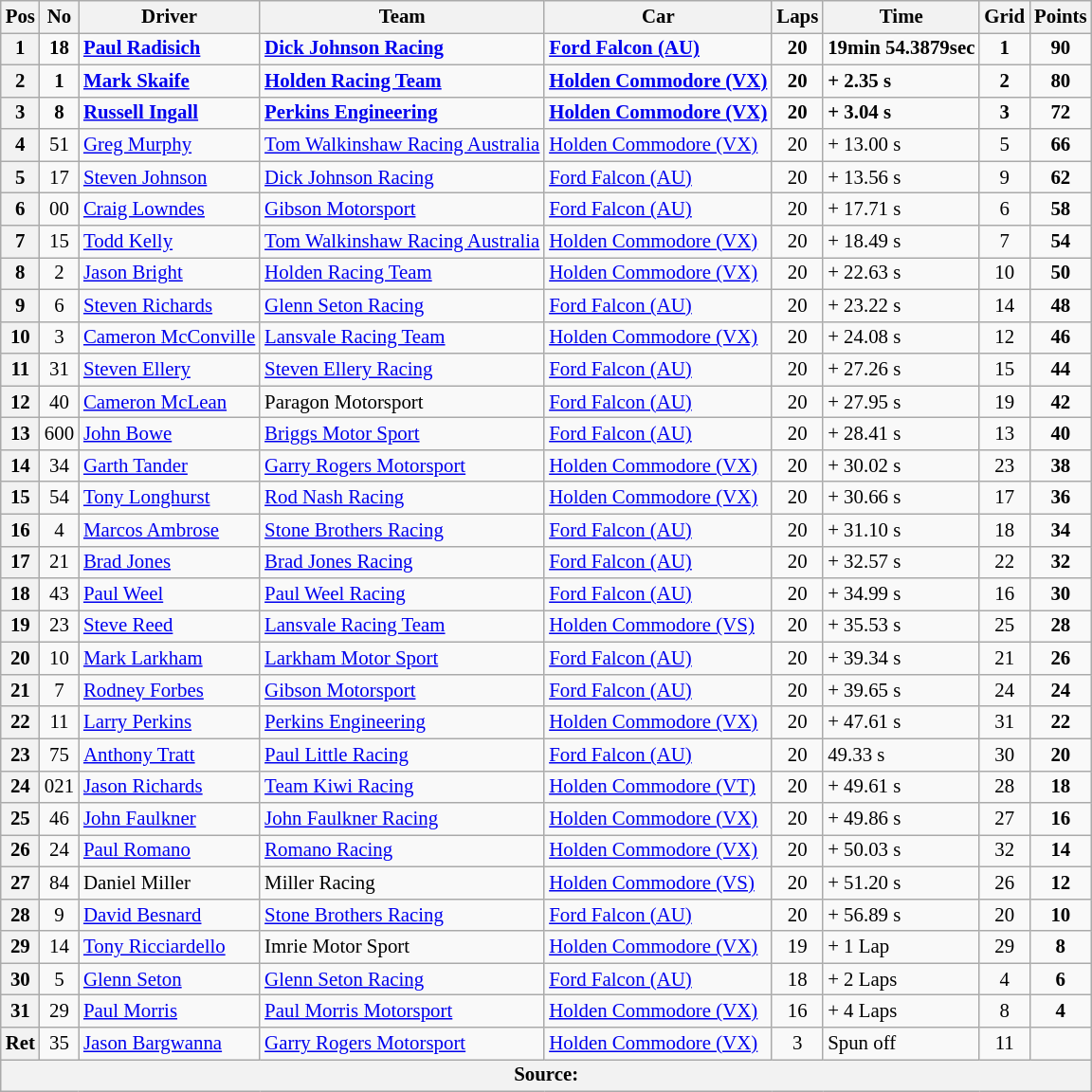<table class="wikitable" style="font-size: 87%;">
<tr>
<th>Pos</th>
<th>No</th>
<th>Driver</th>
<th>Team</th>
<th>Car</th>
<th>Laps</th>
<th>Time</th>
<th>Grid</th>
<th>Points</th>
</tr>
<tr>
<th>1</th>
<td align=center><strong>18</strong></td>
<td><strong> <a href='#'>Paul Radisich</a></strong></td>
<td><strong><a href='#'>Dick Johnson Racing</a></strong></td>
<td><strong><a href='#'>Ford Falcon (AU)</a></strong></td>
<td align=center><strong>20</strong></td>
<td><strong>19min 54.3879sec</strong></td>
<td align=center><strong>1</strong></td>
<td align=center><strong>90</strong></td>
</tr>
<tr>
<th>2</th>
<td align=center><strong>1</strong></td>
<td><strong> <a href='#'>Mark Skaife</a></strong></td>
<td><strong><a href='#'>Holden Racing Team</a></strong></td>
<td><strong><a href='#'>Holden Commodore (VX)</a></strong></td>
<td align=center><strong>20</strong></td>
<td><strong>+ 2.35 s</strong></td>
<td align=center><strong>2</strong></td>
<td align=center><strong>80</strong></td>
</tr>
<tr>
<th>3</th>
<td align=center><strong>8</strong></td>
<td><strong> <a href='#'>Russell Ingall</a></strong></td>
<td><strong><a href='#'>Perkins Engineering</a></strong></td>
<td><strong><a href='#'>Holden Commodore (VX)</a></strong></td>
<td align=center><strong>20</strong></td>
<td><strong>+ 3.04 s</strong></td>
<td align=center><strong>3</strong></td>
<td align=center><strong>72</strong></td>
</tr>
<tr>
<th>4</th>
<td align=center>51</td>
<td> <a href='#'>Greg Murphy</a></td>
<td><a href='#'>Tom Walkinshaw Racing Australia</a></td>
<td><a href='#'>Holden Commodore (VX)</a></td>
<td align=center>20</td>
<td>+ 13.00 s</td>
<td align=center>5</td>
<td align=center><strong>66</strong></td>
</tr>
<tr>
<th>5</th>
<td align=center>17</td>
<td> <a href='#'>Steven Johnson</a></td>
<td><a href='#'>Dick Johnson Racing</a></td>
<td><a href='#'>Ford Falcon (AU)</a></td>
<td align=center>20</td>
<td>+ 13.56 s</td>
<td align=center>9</td>
<td align=center><strong>62</strong></td>
</tr>
<tr>
<th>6</th>
<td align=center>00</td>
<td> <a href='#'>Craig Lowndes</a></td>
<td><a href='#'>Gibson Motorsport</a></td>
<td><a href='#'>Ford Falcon (AU)</a></td>
<td align=center>20</td>
<td>+ 17.71 s</td>
<td align=center>6</td>
<td align=center><strong>58</strong></td>
</tr>
<tr>
<th>7</th>
<td align=center>15</td>
<td> <a href='#'>Todd Kelly</a></td>
<td><a href='#'>Tom Walkinshaw Racing Australia</a></td>
<td><a href='#'>Holden Commodore (VX)</a></td>
<td align=center>20</td>
<td>+ 18.49 s</td>
<td align=center>7</td>
<td align=center><strong>54</strong></td>
</tr>
<tr>
<th>8</th>
<td align=center>2</td>
<td> <a href='#'>Jason Bright</a></td>
<td><a href='#'>Holden Racing Team</a></td>
<td><a href='#'>Holden Commodore (VX)</a></td>
<td align=center>20</td>
<td>+ 22.63 s</td>
<td align=center>10</td>
<td align=center><strong>50</strong></td>
</tr>
<tr>
<th>9</th>
<td align=center>6</td>
<td> <a href='#'>Steven Richards</a></td>
<td><a href='#'>Glenn Seton Racing</a></td>
<td><a href='#'>Ford Falcon (AU)</a></td>
<td align=center>20</td>
<td>+ 23.22 s</td>
<td align=center>14</td>
<td align=center><strong>48</strong></td>
</tr>
<tr>
<th>10</th>
<td align=center>3</td>
<td> <a href='#'>Cameron McConville</a></td>
<td><a href='#'>Lansvale Racing Team</a></td>
<td><a href='#'>Holden Commodore (VX)</a></td>
<td align=center>20</td>
<td>+ 24.08 s</td>
<td align=center>12</td>
<td align=center><strong>46</strong></td>
</tr>
<tr>
<th>11</th>
<td align=center>31</td>
<td> <a href='#'>Steven Ellery</a></td>
<td><a href='#'>Steven Ellery Racing</a></td>
<td><a href='#'>Ford Falcon (AU)</a></td>
<td align=center>20</td>
<td>+ 27.26 s</td>
<td align=center>15</td>
<td align=center><strong>44</strong></td>
</tr>
<tr>
<th>12</th>
<td align=center>40</td>
<td> <a href='#'>Cameron McLean</a></td>
<td>Paragon Motorsport</td>
<td><a href='#'>Ford Falcon (AU)</a></td>
<td align=center>20</td>
<td>+ 27.95 s</td>
<td align=center>19</td>
<td align=center><strong>42</strong></td>
</tr>
<tr>
<th>13</th>
<td align=center>600</td>
<td> <a href='#'>John Bowe</a></td>
<td><a href='#'>Briggs Motor Sport</a></td>
<td><a href='#'>Ford Falcon (AU)</a></td>
<td align=center>20</td>
<td>+ 28.41 s</td>
<td align=center>13</td>
<td align=center><strong>40</strong></td>
</tr>
<tr>
<th>14</th>
<td align=center>34</td>
<td> <a href='#'>Garth Tander</a></td>
<td><a href='#'>Garry Rogers Motorsport</a></td>
<td><a href='#'>Holden Commodore (VX)</a></td>
<td align=center>20</td>
<td>+ 30.02 s</td>
<td align=center>23</td>
<td align=center><strong>38</strong></td>
</tr>
<tr>
<th>15</th>
<td align=center>54</td>
<td> <a href='#'>Tony Longhurst</a></td>
<td><a href='#'>Rod Nash Racing</a></td>
<td><a href='#'>Holden Commodore (VX)</a></td>
<td align=center>20</td>
<td>+ 30.66 s</td>
<td align=center>17</td>
<td align=center><strong>36</strong></td>
</tr>
<tr>
<th>16</th>
<td align=center>4</td>
<td> <a href='#'>Marcos Ambrose</a></td>
<td><a href='#'>Stone Brothers Racing</a></td>
<td><a href='#'>Ford Falcon (AU)</a></td>
<td align=center>20</td>
<td>+ 31.10 s</td>
<td align=center>18</td>
<td align=center><strong>34</strong></td>
</tr>
<tr>
<th>17</th>
<td align=center>21</td>
<td> <a href='#'>Brad Jones</a></td>
<td><a href='#'>Brad Jones Racing</a></td>
<td><a href='#'>Ford Falcon (AU)</a></td>
<td align=center>20</td>
<td>+ 32.57 s</td>
<td align=center>22</td>
<td align=center><strong>32</strong></td>
</tr>
<tr>
<th>18</th>
<td align=center>43</td>
<td> <a href='#'>Paul Weel</a></td>
<td><a href='#'>Paul Weel Racing</a></td>
<td><a href='#'>Ford Falcon (AU)</a></td>
<td align=center>20</td>
<td>+ 34.99 s</td>
<td align=center>16</td>
<td align=center><strong>30</strong></td>
</tr>
<tr>
<th>19</th>
<td align=center>23</td>
<td> <a href='#'>Steve Reed</a></td>
<td><a href='#'>Lansvale Racing Team</a></td>
<td><a href='#'>Holden Commodore (VS)</a></td>
<td align=center>20</td>
<td>+ 35.53 s</td>
<td align=center>25</td>
<td align=center><strong>28</strong></td>
</tr>
<tr>
<th>20</th>
<td align=center>10</td>
<td> <a href='#'>Mark Larkham</a></td>
<td><a href='#'>Larkham Motor Sport</a></td>
<td><a href='#'>Ford Falcon (AU)</a></td>
<td align=center>20</td>
<td>+ 39.34 s</td>
<td align=center>21</td>
<td align=center><strong>26</strong></td>
</tr>
<tr>
<th>21</th>
<td align=center>7</td>
<td> <a href='#'>Rodney Forbes</a></td>
<td><a href='#'>Gibson Motorsport</a></td>
<td><a href='#'>Ford Falcon (AU)</a></td>
<td align=center>20</td>
<td>+ 39.65 s</td>
<td align=center>24</td>
<td align=center><strong>24</strong></td>
</tr>
<tr>
<th>22</th>
<td align=center>11</td>
<td> <a href='#'>Larry Perkins</a></td>
<td><a href='#'>Perkins Engineering</a></td>
<td><a href='#'>Holden Commodore (VX)</a></td>
<td align=center>20</td>
<td>+ 47.61 s</td>
<td align=center>31</td>
<td align=center><strong>22</strong></td>
</tr>
<tr>
<th>23</th>
<td align=center>75</td>
<td> <a href='#'>Anthony Tratt</a></td>
<td><a href='#'>Paul Little Racing</a></td>
<td><a href='#'>Ford Falcon (AU)</a></td>
<td align=center>20</td>
<td>49.33 s</td>
<td align=center>30</td>
<td align=center><strong>20</strong></td>
</tr>
<tr>
<th>24</th>
<td align=center>021</td>
<td> <a href='#'>Jason Richards</a></td>
<td><a href='#'>Team Kiwi Racing</a></td>
<td><a href='#'>Holden Commodore (VT)</a></td>
<td align=center>20</td>
<td>+ 49.61 s</td>
<td align=center>28</td>
<td align=center><strong>18</strong></td>
</tr>
<tr>
<th>25</th>
<td align=center>46</td>
<td> <a href='#'>John Faulkner</a></td>
<td><a href='#'>John Faulkner Racing</a></td>
<td><a href='#'>Holden Commodore (VX)</a></td>
<td align=center>20</td>
<td>+ 49.86 s</td>
<td align=center>27</td>
<td align=center><strong>16</strong></td>
</tr>
<tr>
<th>26</th>
<td align=center>24</td>
<td> <a href='#'>Paul Romano</a></td>
<td><a href='#'>Romano Racing</a></td>
<td><a href='#'>Holden Commodore (VX)</a></td>
<td align=center>20</td>
<td>+ 50.03 s</td>
<td align=center>32</td>
<td align=center><strong>14</strong></td>
</tr>
<tr>
<th>27</th>
<td align=center>84</td>
<td> Daniel Miller</td>
<td>Miller Racing</td>
<td><a href='#'>Holden Commodore (VS)</a></td>
<td align=center>20</td>
<td>+ 51.20 s</td>
<td align=center>26</td>
<td align=center><strong>12</strong></td>
</tr>
<tr>
<th>28</th>
<td align=center>9</td>
<td> <a href='#'>David Besnard</a></td>
<td><a href='#'>Stone Brothers Racing</a></td>
<td><a href='#'>Ford Falcon (AU)</a></td>
<td align=center>20</td>
<td>+ 56.89 s</td>
<td align=center>20</td>
<td align=center><strong>10</strong></td>
</tr>
<tr>
<th>29</th>
<td align=center>14</td>
<td> <a href='#'>Tony Ricciardello</a></td>
<td>Imrie Motor Sport</td>
<td><a href='#'>Holden Commodore (VX)</a></td>
<td align=center>19</td>
<td>+ 1 Lap</td>
<td align=center>29</td>
<td align=center><strong>8</strong></td>
</tr>
<tr>
<th>30</th>
<td align=center>5</td>
<td> <a href='#'>Glenn Seton</a></td>
<td><a href='#'>Glenn Seton Racing</a></td>
<td><a href='#'>Ford Falcon (AU)</a></td>
<td align=center>18</td>
<td>+ 2 Laps</td>
<td align=center>4</td>
<td align=center><strong>6</strong></td>
</tr>
<tr>
<th>31</th>
<td align=center>29</td>
<td> <a href='#'>Paul Morris</a></td>
<td><a href='#'>Paul Morris Motorsport</a></td>
<td><a href='#'>Holden Commodore (VX)</a></td>
<td align=center>16</td>
<td>+ 4 Laps</td>
<td align=center>8</td>
<td align=center><strong>4</strong></td>
</tr>
<tr>
<th>Ret</th>
<td align=center>35</td>
<td> <a href='#'>Jason Bargwanna</a></td>
<td><a href='#'>Garry Rogers Motorsport</a></td>
<td><a href='#'>Holden Commodore (VX)</a></td>
<td align=center>3</td>
<td>Spun off</td>
<td align=center>11</td>
<td></td>
</tr>
<tr>
<th colspan=9>Source:</th>
</tr>
</table>
